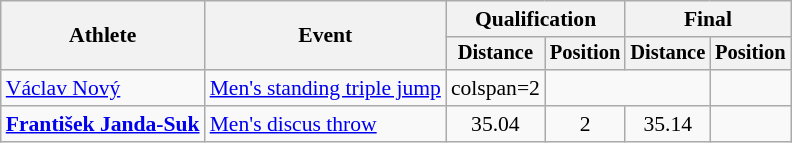<table class=wikitable style=font-size:90%;text-align:center>
<tr>
<th rowspan=2>Athlete</th>
<th rowspan=2>Event</th>
<th colspan=2>Qualification</th>
<th colspan=2>Final</th>
</tr>
<tr style=font-size:95%>
<th>Distance</th>
<th>Position</th>
<th>Distance</th>
<th>Position</th>
</tr>
<tr>
<td align=left><a href='#'>Václav Nový</a></td>
<td align=left><a href='#'>Men's standing triple jump</a></td>
<td>colspan=2 </td>
<td colspan=2></td>
</tr>
<tr>
<td align=left><strong><a href='#'>František Janda-Suk</a></strong></td>
<td align=left><a href='#'>Men's discus throw</a></td>
<td>35.04</td>
<td>2</td>
<td>35.14</td>
<td></td>
</tr>
</table>
